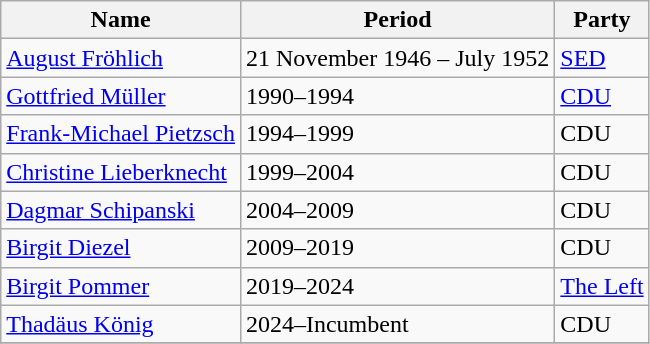<table class="wikitable">
<tr>
<th>Name</th>
<th>Period</th>
<th>Party</th>
</tr>
<tr>
<td><a href='#'>August Fröhlich</a></td>
<td>21 November 1946 – July 1952</td>
<td><a href='#'>SED</a></td>
</tr>
<tr>
<td><a href='#'>Gottfried Müller</a></td>
<td>1990–1994</td>
<td><a href='#'>CDU</a></td>
</tr>
<tr>
<td><a href='#'>Frank-Michael Pietzsch</a></td>
<td>1994–1999</td>
<td>CDU</td>
</tr>
<tr>
<td><a href='#'>Christine Lieberknecht</a></td>
<td>1999–2004</td>
<td>CDU</td>
</tr>
<tr>
<td><a href='#'>Dagmar Schipanski</a></td>
<td>2004–2009</td>
<td>CDU</td>
</tr>
<tr>
<td><a href='#'>Birgit Diezel</a></td>
<td>2009–2019</td>
<td>CDU</td>
</tr>
<tr>
<td><a href='#'>Birgit Pommer</a></td>
<td>2019–2024</td>
<td><a href='#'>The Left</a></td>
</tr>
<tr>
<td><a href='#'>Thadäus König</a></td>
<td>2024–Incumbent</td>
<td>CDU</td>
</tr>
<tr>
</tr>
</table>
